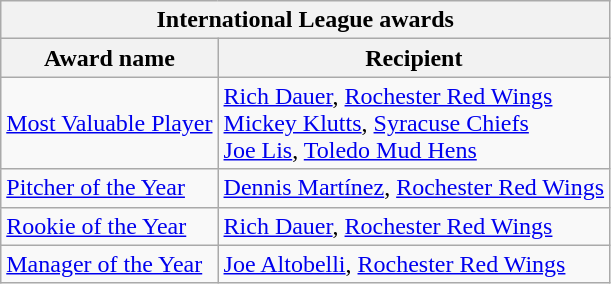<table class="wikitable">
<tr>
<th colspan="2">International League awards</th>
</tr>
<tr>
<th>Award name</th>
<th>Recipient</th>
</tr>
<tr>
<td><a href='#'>Most Valuable Player</a></td>
<td><a href='#'>Rich Dauer</a>, <a href='#'>Rochester Red Wings</a> <br> <a href='#'>Mickey Klutts</a>, <a href='#'>Syracuse Chiefs</a> <br> <a href='#'>Joe Lis</a>, <a href='#'>Toledo Mud Hens</a></td>
</tr>
<tr>
<td><a href='#'>Pitcher of the Year</a></td>
<td><a href='#'>Dennis Martínez</a>, <a href='#'>Rochester Red Wings</a></td>
</tr>
<tr>
<td><a href='#'>Rookie of the Year</a></td>
<td><a href='#'>Rich Dauer</a>, <a href='#'>Rochester Red Wings</a></td>
</tr>
<tr>
<td><a href='#'>Manager of the Year</a></td>
<td><a href='#'>Joe Altobelli</a>, <a href='#'>Rochester Red Wings</a></td>
</tr>
</table>
